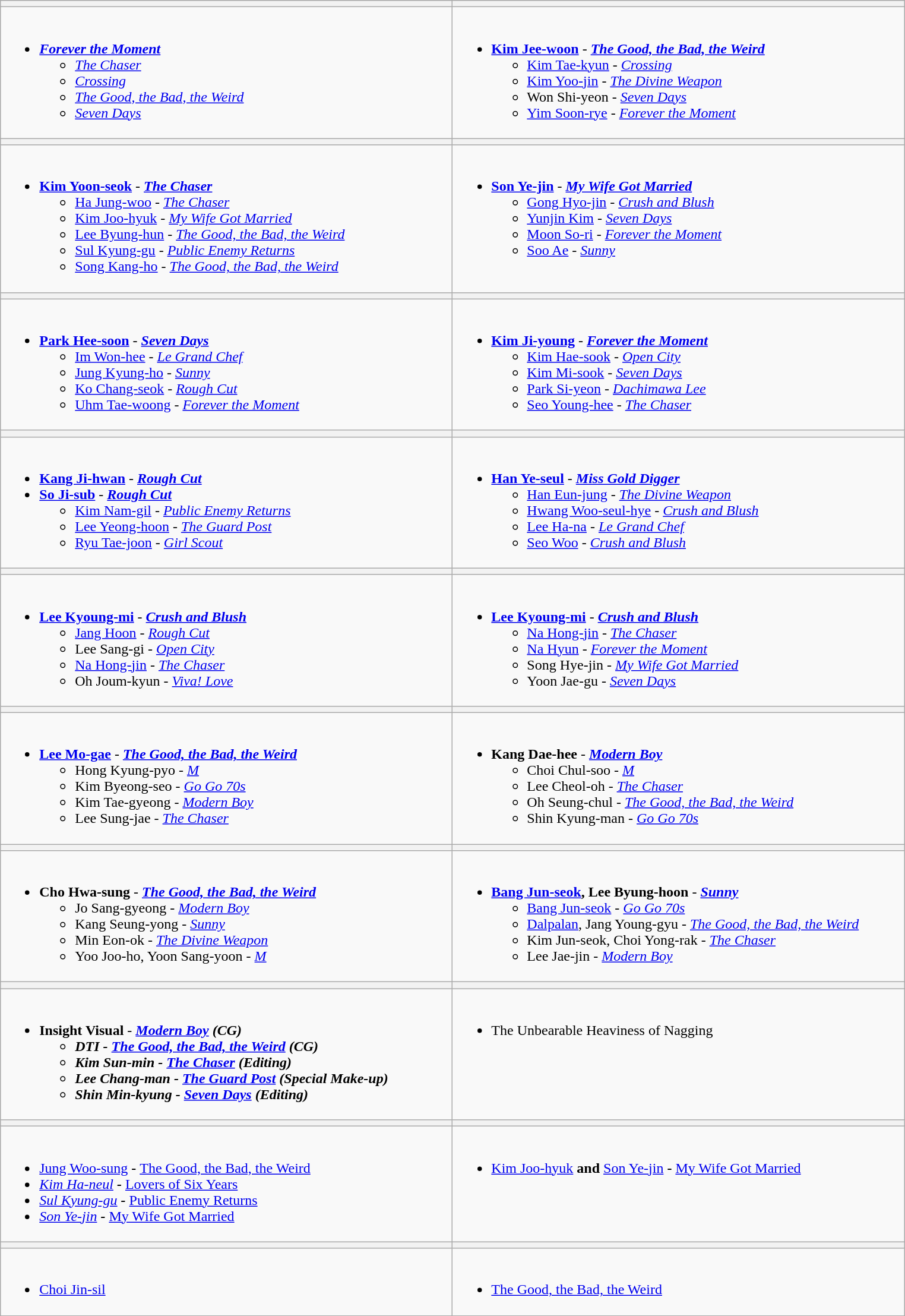<table class=wikitable>
<tr>
<th style="width:500px;"></th>
<th style="width:500px;"></th>
</tr>
<tr>
<td valign="top"><br><ul><li><strong><em><a href='#'>Forever the Moment</a></em></strong><ul><li><em><a href='#'>The Chaser</a></em></li><li><em><a href='#'>Crossing</a></em></li><li><em><a href='#'>The Good, the Bad, the Weird</a></em></li><li><em><a href='#'>Seven Days</a></em></li></ul></li></ul></td>
<td valign="top"><br><ul><li><strong><a href='#'>Kim Jee-woon</a></strong> - <strong><em><a href='#'>The Good, the Bad, the Weird</a></em></strong><ul><li><a href='#'>Kim Tae-kyun</a> - <em><a href='#'>Crossing</a></em></li><li><a href='#'>Kim Yoo-jin</a> - <em><a href='#'>The Divine Weapon</a></em></li><li>Won Shi-yeon - <em><a href='#'>Seven Days</a></em></li><li><a href='#'>Yim Soon-rye</a> - <em><a href='#'>Forever the Moment</a></em></li></ul></li></ul></td>
</tr>
<tr>
<th></th>
<th></th>
</tr>
<tr>
<td valign="top"><br><ul><li><strong><a href='#'>Kim Yoon-seok</a></strong> - <strong><em><a href='#'>The Chaser</a></em></strong><ul><li><a href='#'>Ha Jung-woo</a> - <em><a href='#'>The Chaser</a></em></li><li><a href='#'>Kim Joo-hyuk</a> - <em><a href='#'>My Wife Got Married</a></em></li><li><a href='#'>Lee Byung-hun</a> - <em><a href='#'>The Good, the Bad, the Weird</a></em></li><li><a href='#'>Sul Kyung-gu</a> - <em><a href='#'>Public Enemy Returns</a></em></li><li><a href='#'>Song Kang-ho</a> - <em><a href='#'>The Good, the Bad, the Weird</a></em></li></ul></li></ul></td>
<td valign="top"><br><ul><li><strong><a href='#'>Son Ye-jin</a></strong> - <strong><em><a href='#'>My Wife Got Married</a></em></strong><ul><li><a href='#'>Gong Hyo-jin</a> - <em><a href='#'>Crush and Blush</a></em></li><li><a href='#'>Yunjin Kim</a> - <em><a href='#'>Seven Days</a></em></li><li><a href='#'>Moon So-ri</a> - <em><a href='#'>Forever the Moment</a></em></li><li><a href='#'>Soo Ae</a> - <em><a href='#'>Sunny</a></em></li></ul></li></ul></td>
</tr>
<tr>
<th></th>
<th></th>
</tr>
<tr>
<td valign="top"><br><ul><li><strong><a href='#'>Park Hee-soon</a></strong> - <strong><em><a href='#'>Seven Days</a></em></strong><ul><li><a href='#'>Im Won-hee</a> - <em><a href='#'>Le Grand Chef</a></em></li><li><a href='#'>Jung Kyung-ho</a> - <em><a href='#'>Sunny</a></em></li><li><a href='#'>Ko Chang-seok</a> - <em><a href='#'>Rough Cut</a></em></li><li><a href='#'>Uhm Tae-woong</a> - <em><a href='#'>Forever the Moment</a></em></li></ul></li></ul></td>
<td valign="top"><br><ul><li><strong><a href='#'>Kim Ji-young</a></strong> - <strong><em><a href='#'>Forever the Moment</a></em></strong><ul><li><a href='#'>Kim Hae-sook</a> - <em><a href='#'>Open City</a></em></li><li><a href='#'>Kim Mi-sook</a> - <em><a href='#'>Seven Days</a></em></li><li><a href='#'>Park Si-yeon</a> - <em><a href='#'>Dachimawa Lee</a></em></li><li><a href='#'>Seo Young-hee</a> - <em><a href='#'>The Chaser</a></em></li></ul></li></ul></td>
</tr>
<tr>
<th></th>
<th></th>
</tr>
<tr>
<td valign="top"><br><ul><li><strong><a href='#'>Kang Ji-hwan</a></strong> - <strong><em><a href='#'>Rough Cut</a></em></strong></li><li><strong><a href='#'>So Ji-sub</a></strong> - <strong><em><a href='#'>Rough Cut</a></em></strong><ul><li><a href='#'>Kim Nam-gil</a> - <em><a href='#'>Public Enemy Returns</a></em></li><li><a href='#'>Lee Yeong-hoon</a> - <em><a href='#'>The Guard Post</a></em></li><li><a href='#'>Ryu Tae-joon</a> - <em><a href='#'>Girl Scout</a></em></li></ul></li></ul></td>
<td valign="top"><br><ul><li><strong><a href='#'>Han Ye-seul</a></strong> - <strong><em><a href='#'>Miss Gold Digger</a></em></strong><ul><li><a href='#'>Han Eun-jung</a> - <em><a href='#'>The Divine Weapon</a></em></li><li><a href='#'>Hwang Woo-seul-hye</a> - <em><a href='#'>Crush and Blush</a></em></li><li><a href='#'>Lee Ha-na</a> - <em><a href='#'>Le Grand Chef</a></em></li><li><a href='#'>Seo Woo</a> - <em><a href='#'>Crush and Blush</a></em></li></ul></li></ul></td>
</tr>
<tr>
<th></th>
<th></th>
</tr>
<tr>
<td valign="top"><br><ul><li><strong><a href='#'>Lee Kyoung-mi</a></strong>  - <strong><em><a href='#'>Crush and Blush</a></em></strong><ul><li><a href='#'>Jang Hoon</a> - <em><a href='#'>Rough Cut</a></em></li><li>Lee Sang-gi - <em><a href='#'>Open City</a></em></li><li><a href='#'>Na Hong-jin</a>  - <em><a href='#'>The Chaser</a></em></li><li>Oh Joum-kyun - <em><a href='#'>Viva! Love</a></em></li></ul></li></ul></td>
<td valign="top"><br><ul><li><strong><a href='#'>Lee Kyoung-mi</a></strong> - <strong><em><a href='#'>Crush and Blush</a></em></strong><ul><li><a href='#'>Na Hong-jin</a> - <em><a href='#'>The Chaser</a></em></li><li><a href='#'>Na Hyun</a> - <em><a href='#'>Forever the Moment</a></em></li><li>Song Hye-jin - <em><a href='#'>My Wife Got Married</a></em></li><li>Yoon Jae-gu - <em><a href='#'>Seven Days</a></em></li></ul></li></ul></td>
</tr>
<tr>
<th></th>
<th></th>
</tr>
<tr>
<td valign="top"><br><ul><li><strong><a href='#'>Lee Mo-gae</a></strong> - <strong><em><a href='#'>The Good, the Bad, the Weird</a></em></strong><ul><li>Hong Kyung-pyo - <em><a href='#'>M</a></em></li><li>Kim Byeong-seo - <em><a href='#'>Go Go 70s</a></em></li><li>Kim Tae-gyeong - <em><a href='#'>Modern Boy</a></em></li><li>Lee Sung-jae - <em><a href='#'>The Chaser</a></em></li></ul></li></ul></td>
<td valign="top"><br><ul><li><strong>Kang Dae-hee</strong> - <strong><em><a href='#'>Modern Boy</a></em></strong><ul><li>Choi Chul-soo - <em><a href='#'>M</a></em></li><li>Lee Cheol-oh - <em><a href='#'>The Chaser</a></em></li><li>Oh Seung-chul  - <em><a href='#'>The Good, the Bad, the Weird</a></em></li><li>Shin Kyung-man - <em><a href='#'>Go Go 70s</a></em></li></ul></li></ul></td>
</tr>
<tr>
<th></th>
<th></th>
</tr>
<tr>
<td valign="top"><br><ul><li><strong>Cho Hwa-sung</strong> - <strong><em><a href='#'>The Good, the Bad, the Weird</a></em></strong><ul><li>Jo Sang-gyeong - <em><a href='#'>Modern Boy</a></em></li><li>Kang Seung-yong - <em><a href='#'>Sunny</a></em></li><li>Min Eon-ok - <em><a href='#'>The Divine Weapon</a></em></li><li>Yoo Joo-ho, Yoon Sang-yoon - <em><a href='#'>M</a></em></li></ul></li></ul></td>
<td valign="top"><br><ul><li><strong><a href='#'>Bang Jun-seok</a>, Lee Byung-hoon</strong> - <strong><em><a href='#'>Sunny</a></em></strong><ul><li><a href='#'>Bang Jun-seok</a> - <em><a href='#'>Go Go 70s</a></em></li><li><a href='#'>Dalpalan</a>, Jang Young-gyu - <em><a href='#'>The Good, the Bad, the Weird</a></em></li><li>Kim Jun-seok, Choi Yong-rak - <em><a href='#'>The Chaser</a></em></li><li>Lee Jae-jin - <em><a href='#'>Modern Boy</a></em></li></ul></li></ul></td>
</tr>
<tr>
<th></th>
<th></th>
</tr>
<tr>
<td valign="top"><br><ul><li><strong>Insight Visual</strong> - <strong><em><a href='#'>Modern Boy</a><em> (CG)<strong><ul><li>DTI - </em><a href='#'>The Good, the Bad, the Weird</a><em> (CG)</li><li>Kim Sun-min - </em><a href='#'>The Chaser</a><em> (Editing)</li><li>Lee Chang-man - </em><a href='#'>The Guard Post</a><em> (Special Make-up)</li><li>Shin Min-kyung - </em><a href='#'>Seven Days</a><em> (Editing)</li></ul></li></ul></td>
<td valign="top"><br><ul><li></em></strong>The Unbearable Heaviness of Nagging<strong><em></li></ul></td>
</tr>
<tr>
<th></th>
<th></th>
</tr>
<tr>
<td valign="top"><br><ul><li></strong><a href='#'>Jung Woo-sung</a><strong> - </em></strong><a href='#'>The Good, the Bad, the Weird</a><strong><em></li><li></strong><a href='#'>Kim Ha-neul</a><strong> - </em></strong><a href='#'>Lovers of Six Years</a><strong><em></li><li></strong><a href='#'>Sul Kyung-gu</a><strong> - </em></strong><a href='#'>Public Enemy Returns</a><strong><em></li><li></strong><a href='#'>Son Ye-jin</a><strong> - </em></strong><a href='#'>My Wife Got Married</a><strong><em></li></ul></td>
<td valign="top"><br><ul><li></strong><a href='#'>Kim Joo-hyuk</a><strong> and </strong><a href='#'>Son Ye-jin</a><strong> - </em></strong><a href='#'>My Wife Got Married</a><strong><em></li></ul></td>
</tr>
<tr>
<th></th>
<th></th>
</tr>
<tr>
<td valign="top"><br><ul><li></strong><a href='#'>Choi Jin-sil</a><strong></li></ul></td>
<td valign="top"><br><ul><li></em></strong><a href='#'>The Good, the Bad, the Weird</a><strong><em></li></ul></td>
</tr>
</table>
